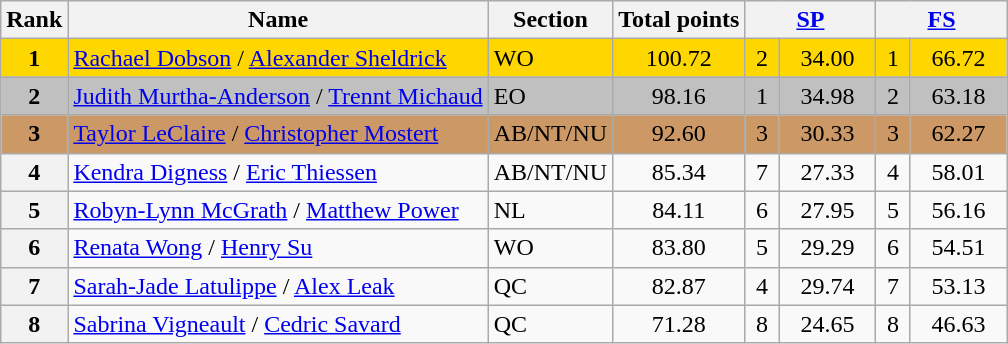<table class="wikitable sortable">
<tr>
<th>Rank</th>
<th>Name</th>
<th>Section</th>
<th>Total points</th>
<th colspan="2" width="80px"><a href='#'>SP</a></th>
<th colspan="2" width="80px"><a href='#'>FS</a></th>
</tr>
<tr bgcolor="gold">
<td align="center"><strong>1</strong></td>
<td><a href='#'>Rachael Dobson</a> / <a href='#'>Alexander Sheldrick</a></td>
<td>WO</td>
<td align="center">100.72</td>
<td align="center">2</td>
<td align="center">34.00</td>
<td align="center">1</td>
<td align="center">66.72</td>
</tr>
<tr bgcolor="silver">
<td align="center"><strong>2</strong></td>
<td><a href='#'>Judith Murtha-Anderson</a> / <a href='#'>Trennt Michaud</a></td>
<td>EO</td>
<td align="center">98.16</td>
<td align="center">1</td>
<td align="center">34.98</td>
<td align="center">2</td>
<td align="center">63.18</td>
</tr>
<tr bgcolor="cc9966">
<td align="center"><strong>3</strong></td>
<td><a href='#'>Taylor LeClaire</a> / <a href='#'>Christopher Mostert</a></td>
<td>AB/NT/NU</td>
<td align="center">92.60</td>
<td align="center">3</td>
<td align="center">30.33</td>
<td align="center">3</td>
<td align="center">62.27</td>
</tr>
<tr>
<th>4</th>
<td><a href='#'>Kendra Digness</a> / <a href='#'>Eric Thiessen</a></td>
<td>AB/NT/NU</td>
<td align="center">85.34</td>
<td align="center">7</td>
<td align="center">27.33</td>
<td align="center">4</td>
<td align="center">58.01</td>
</tr>
<tr>
<th>5</th>
<td><a href='#'>Robyn-Lynn McGrath</a> / <a href='#'>Matthew Power</a></td>
<td>NL</td>
<td align="center">84.11</td>
<td align="center">6</td>
<td align="center">27.95</td>
<td align="center">5</td>
<td align="center">56.16</td>
</tr>
<tr>
<th>6</th>
<td><a href='#'>Renata Wong</a> / <a href='#'>Henry Su</a></td>
<td>WO</td>
<td align="center">83.80</td>
<td align="center">5</td>
<td align="center">29.29</td>
<td align="center">6</td>
<td align="center">54.51</td>
</tr>
<tr>
<th>7</th>
<td><a href='#'>Sarah-Jade Latulippe</a> / <a href='#'>Alex Leak</a></td>
<td>QC</td>
<td align="center">82.87</td>
<td align="center">4</td>
<td align="center">29.74</td>
<td align="center">7</td>
<td align="center">53.13</td>
</tr>
<tr>
<th>8</th>
<td><a href='#'>Sabrina Vigneault</a> / <a href='#'>Cedric Savard</a></td>
<td>QC</td>
<td align="center">71.28</td>
<td align="center">8</td>
<td align="center">24.65</td>
<td align="center">8</td>
<td align="center">46.63</td>
</tr>
</table>
